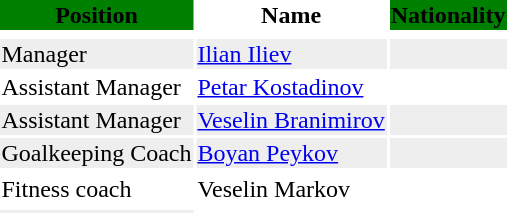<table class="toccolours">
<tr>
<th bgcolor=green>Position</th>
<th bgcolor=white>Name</th>
<th bgcolor=green>Nationality</th>
</tr>
<tr bgcolor=#eeeeee>
</tr>
<tr>
</tr>
<tr bgcolor=#eeeeee>
<td>Manager</td>
<td><a href='#'>Ilian Iliev</a></td>
<td></td>
</tr>
<tr>
<td>Assistant Manager</td>
<td><a href='#'>Petar Kostadinov</a></td>
<td></td>
</tr>
<tr bgcolor=#eeeeee>
<td>Assistant Manager</td>
<td><a href='#'>Veselin Branimirov</a></td>
<td></td>
</tr>
<tr bgcolor=#eeeeee>
<td>Goalkeeping Coach</td>
<td><a href='#'>Boyan Peykov</a></td>
<td></td>
</tr>
<tr bgcolor=#eeeeee>
</tr>
<tr>
<td>Fitness coach</td>
<td>Veselin Markov</td>
<td></td>
</tr>
<tr>
</tr>
<tr bgcolor=#eeeeee>
<td Doctor></td>
</tr>
</table>
